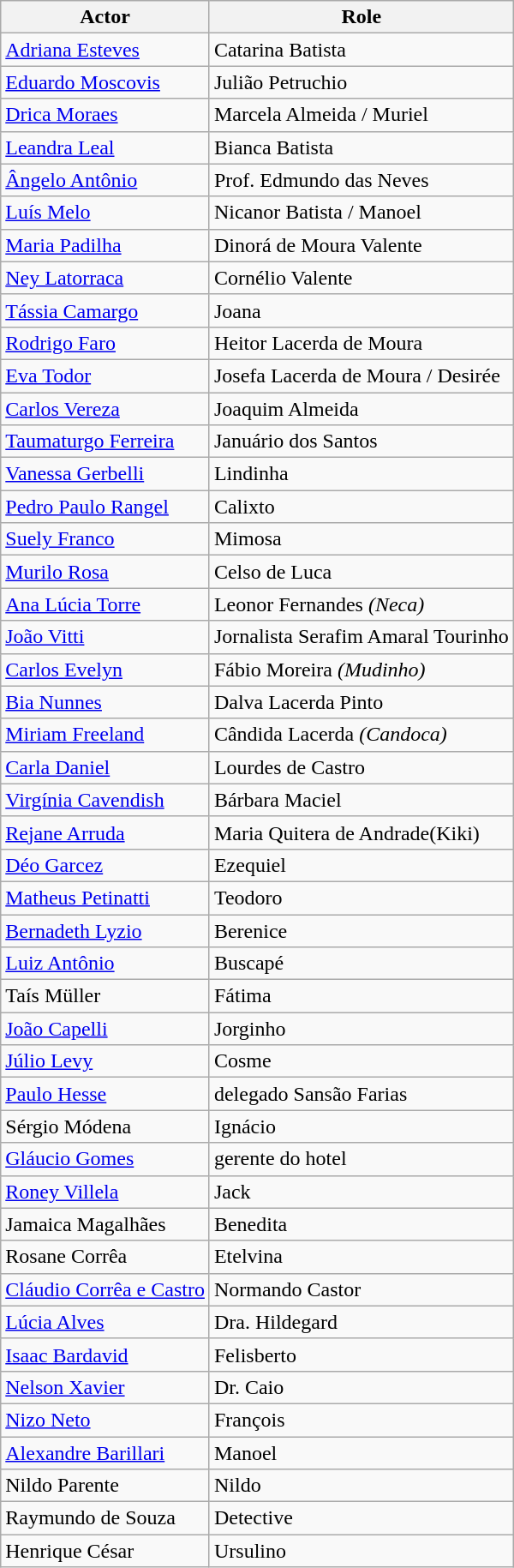<table class="wikitable sortable">
<tr>
<th>Actor</th>
<th>Role</th>
</tr>
<tr>
<td><a href='#'>Adriana Esteves</a></td>
<td>Catarina Batista</td>
</tr>
<tr>
<td><a href='#'>Eduardo Moscovis</a></td>
<td>Julião Petruchio</td>
</tr>
<tr>
<td><a href='#'>Drica Moraes</a></td>
<td>Marcela Almeida / Muriel</td>
</tr>
<tr>
<td><a href='#'>Leandra Leal</a></td>
<td>Bianca Batista</td>
</tr>
<tr>
<td><a href='#'>Ângelo Antônio</a></td>
<td>Prof. Edmundo das Neves</td>
</tr>
<tr>
<td><a href='#'>Luís Melo</a></td>
<td>Nicanor Batista / Manoel</td>
</tr>
<tr>
<td><a href='#'>Maria Padilha</a></td>
<td>Dinorá de Moura Valente</td>
</tr>
<tr>
<td><a href='#'>Ney Latorraca</a></td>
<td>Cornélio Valente</td>
</tr>
<tr>
<td><a href='#'>Tássia Camargo</a></td>
<td>Joana</td>
</tr>
<tr>
<td><a href='#'>Rodrigo Faro</a></td>
<td>Heitor Lacerda de Moura</td>
</tr>
<tr>
<td><a href='#'>Eva Todor</a></td>
<td>Josefa Lacerda de Moura / Desirée</td>
</tr>
<tr>
<td><a href='#'>Carlos Vereza</a></td>
<td>Joaquim Almeida</td>
</tr>
<tr>
<td><a href='#'>Taumaturgo Ferreira</a></td>
<td>Januário dos Santos</td>
</tr>
<tr>
<td><a href='#'>Vanessa Gerbelli</a></td>
<td>Lindinha</td>
</tr>
<tr>
<td><a href='#'>Pedro Paulo Rangel</a></td>
<td>Calixto</td>
</tr>
<tr>
<td><a href='#'>Suely Franco</a></td>
<td>Mimosa</td>
</tr>
<tr>
<td><a href='#'>Murilo Rosa</a></td>
<td>Celso de Luca</td>
</tr>
<tr>
<td><a href='#'>Ana Lúcia Torre</a></td>
<td>Leonor Fernandes <em>(Neca)</em></td>
</tr>
<tr>
<td><a href='#'>João Vitti</a></td>
<td>Jornalista Serafim Amaral Tourinho</td>
</tr>
<tr>
<td><a href='#'>Carlos Evelyn</a></td>
<td>Fábio Moreira <em>(Mudinho)</em></td>
</tr>
<tr>
<td><a href='#'>Bia Nunnes</a></td>
<td>Dalva Lacerda Pinto</td>
</tr>
<tr>
<td><a href='#'>Miriam Freeland</a></td>
<td>Cândida Lacerda <em>(Candoca)</em></td>
</tr>
<tr>
<td><a href='#'>Carla Daniel</a></td>
<td>Lourdes de Castro</td>
</tr>
<tr>
<td><a href='#'>Virgínia Cavendish</a></td>
<td>Bárbara Maciel</td>
</tr>
<tr>
<td><a href='#'>Rejane Arruda</a></td>
<td>Maria Quitera de Andrade(Kiki)</td>
</tr>
<tr>
<td><a href='#'>Déo Garcez</a></td>
<td>Ezequiel</td>
</tr>
<tr>
<td><a href='#'>Matheus Petinatti</a></td>
<td>Teodoro</td>
</tr>
<tr>
<td><a href='#'>Bernadeth Lyzio</a></td>
<td>Berenice</td>
</tr>
<tr>
<td><a href='#'>Luiz Antônio</a></td>
<td>Buscapé</td>
</tr>
<tr>
<td>Taís Müller</td>
<td>Fátima</td>
</tr>
<tr>
<td><a href='#'>João Capelli</a></td>
<td>Jorginho</td>
</tr>
<tr>
<td><a href='#'>Júlio Levy</a></td>
<td>Cosme</td>
</tr>
<tr>
<td><a href='#'>Paulo Hesse</a></td>
<td>delegado Sansão Farias</td>
</tr>
<tr>
<td>Sérgio Módena</td>
<td>Ignácio</td>
</tr>
<tr>
<td><a href='#'>Gláucio Gomes</a></td>
<td>gerente do hotel</td>
</tr>
<tr>
<td><a href='#'>Roney Villela</a></td>
<td>Jack</td>
</tr>
<tr>
<td>Jamaica Magalhães</td>
<td>Benedita</td>
</tr>
<tr>
<td>Rosane Corrêa</td>
<td>Etelvina</td>
</tr>
<tr>
<td><a href='#'>Cláudio Corrêa e Castro</a></td>
<td>Normando Castor</td>
</tr>
<tr>
<td><a href='#'>Lúcia Alves</a></td>
<td>Dra. Hildegard</td>
</tr>
<tr>
<td><a href='#'>Isaac Bardavid</a></td>
<td>Felisberto</td>
</tr>
<tr>
<td><a href='#'>Nelson Xavier</a></td>
<td>Dr. Caio</td>
</tr>
<tr>
<td><a href='#'>Nizo Neto</a></td>
<td>François</td>
</tr>
<tr>
<td><a href='#'>Alexandre Barillari</a></td>
<td>Manoel</td>
</tr>
<tr>
<td>Nildo Parente</td>
<td>Nildo</td>
</tr>
<tr>
<td>Raymundo de Souza</td>
<td>Detective</td>
</tr>
<tr>
<td>Henrique César</td>
<td>Ursulino</td>
</tr>
</table>
